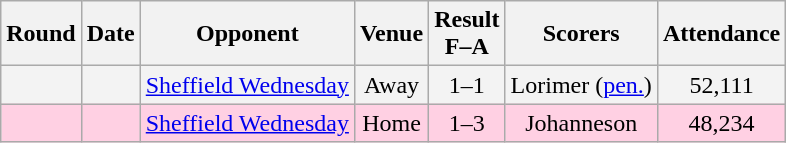<table class="wikitable sortable" style="text-align:center;">
<tr>
<th>Round</th>
<th>Date</th>
<th>Opponent</th>
<th>Venue</th>
<th>Result<br>F–A</th>
<th class=unsortable>Scorers</th>
<th>Attendance</th>
</tr>
<tr bgcolor="#f3f3f3">
<td></td>
<td></td>
<td><a href='#'>Sheffield Wednesday</a></td>
<td>Away</td>
<td>1–1</td>
<td>Lorimer (<a href='#'>pen.</a>)</td>
<td>52,111</td>
</tr>
<tr bgcolor="#ffd0e3">
<td></td>
<td></td>
<td><a href='#'>Sheffield Wednesday</a></td>
<td>Home</td>
<td>1–3</td>
<td>Johanneson</td>
<td>48,234</td>
</tr>
</table>
